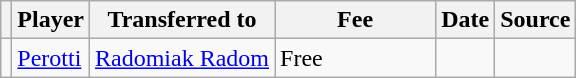<table class="wikitable plainrowheaders sortable">
<tr>
<th></th>
<th scope="col">Player</th>
<th>Transferred to</th>
<th style="width: 100px;">Fee</th>
<th scope="col">Date</th>
<th scope="col">Source</th>
</tr>
<tr>
<td align="center"></td>
<td> <a href='#'>Perotti</a></td>
<td> <a href='#'>Radomiak Radom</a></td>
<td>Free</td>
<td></td>
<td></td>
</tr>
</table>
